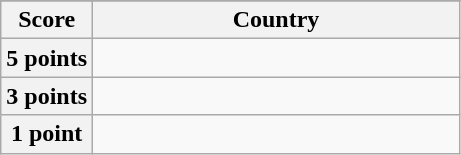<table class="wikitable">
<tr>
</tr>
<tr>
<th scope="col" width="20%">Score</th>
<th scope="col">Country</th>
</tr>
<tr>
<th scope="row">5 points</th>
<td></td>
</tr>
<tr>
<th scope="row">3 points</th>
<td></td>
</tr>
<tr>
<th scope="row">1 point</th>
<td></td>
</tr>
</table>
